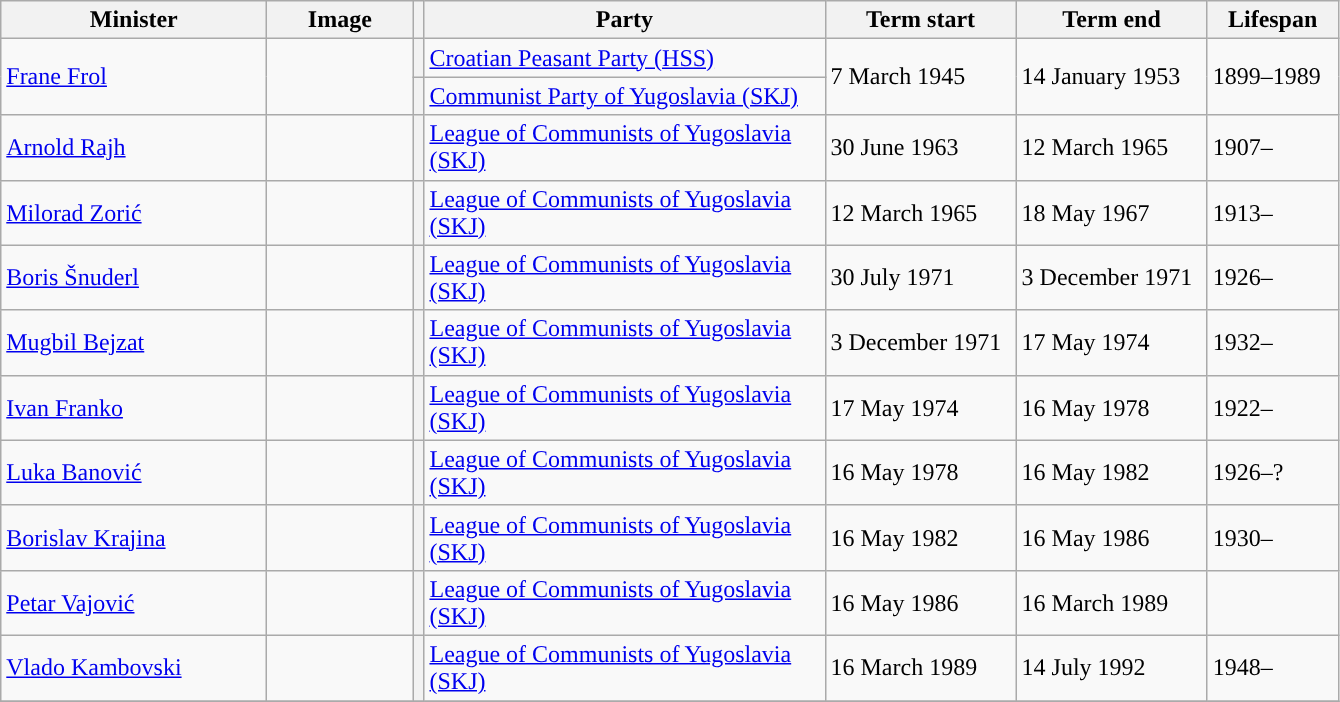<table class="wikitable" style="text-align: left;">
<tr>
<th width="170">Minister</th>
<th width="90">Image</th>
<th></th>
<th width="260">Party</th>
<th width="120">Term start</th>
<th width="120">Term end</th>
<th width="80">Lifespan</th>
</tr>
<tr>
<td rowspan="2"><a href='#'>Frane Frol</a></td>
<td rowspan="2"></td>
<th style="background:"></th>
<td><a href='#'>Croatian Peasant Party (HSS)</a></td>
<td rowspan="2">7 March 1945</td>
<td rowspan="2">14 January 1953</td>
<td rowspan="2">1899–1989</td>
</tr>
<tr>
<th style="background:"></th>
<td><a href='#'>Communist Party of Yugoslavia (SKJ)</a></td>
</tr>
<tr>
<td><a href='#'>Arnold Rajh</a></td>
<td></td>
<th style="background:"></th>
<td><a href='#'>League of Communists of Yugoslavia (SKJ)</a></td>
<td>30 June 1963</td>
<td>12 March 1965</td>
<td>1907–</td>
</tr>
<tr>
<td><a href='#'>Milorad Zorić</a></td>
<td></td>
<th style="background:"></th>
<td><a href='#'>League of Communists of Yugoslavia (SKJ)</a></td>
<td>12 March 1965</td>
<td>18 May 1967</td>
<td>1913–</td>
</tr>
<tr>
<td><a href='#'>Boris Šnuderl</a></td>
<td></td>
<th style="background:"></th>
<td><a href='#'>League of Communists of Yugoslavia (SKJ)</a></td>
<td>30 July 1971</td>
<td>3 December 1971</td>
<td>1926–</td>
</tr>
<tr>
<td><a href='#'>Mugbil Bejzat</a></td>
<td></td>
<th style="background:"></th>
<td><a href='#'>League of Communists of Yugoslavia (SKJ)</a></td>
<td>3 December 1971</td>
<td>17 May 1974</td>
<td>1932–</td>
</tr>
<tr>
<td><a href='#'>Ivan Franko</a></td>
<td></td>
<th style="background:"></th>
<td><a href='#'>League of Communists of Yugoslavia (SKJ)</a></td>
<td>17 May 1974</td>
<td>16 May 1978</td>
<td>1922–</td>
</tr>
<tr>
<td><a href='#'>Luka Banović</a></td>
<td></td>
<th style="background:"></th>
<td><a href='#'>League of Communists of Yugoslavia (SKJ)</a></td>
<td>16 May 1978</td>
<td>16 May 1982</td>
<td>1926–?</td>
</tr>
<tr>
<td><a href='#'>Borislav Krajina</a></td>
<td></td>
<th style="background:"></th>
<td><a href='#'>League of Communists of Yugoslavia (SKJ)</a></td>
<td>16 May 1982</td>
<td>16 May 1986</td>
<td>1930–</td>
</tr>
<tr>
<td><a href='#'>Petar Vajović</a></td>
<td></td>
<th style="background:"></th>
<td><a href='#'>League of Communists of Yugoslavia (SKJ)</a></td>
<td>16 May 1986</td>
<td>16 March 1989</td>
<td></td>
</tr>
<tr>
<td><a href='#'>Vlado Kambovski</a></td>
<td></td>
<th style="background:"></th>
<td><a href='#'>League of Communists of Yugoslavia (SKJ)</a></td>
<td>16 March 1989</td>
<td>14 July 1992</td>
<td>1948–</td>
</tr>
<tr>
</tr>
</table>
